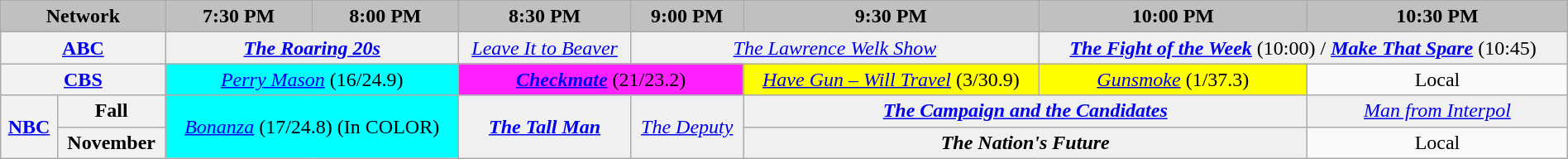<table class="wikitable" style="width:100%;margin-right:0;text-align:center">
<tr>
<th style="background-color:#C0C0C0;text-align:center" colspan="2">Network</th>
<th style="background-color:#C0C0C0;text-align:center">7:30 PM</th>
<th style="background-color:#C0C0C0;text-align:center">8:00 PM</th>
<th style="background-color:#C0C0C0;text-align:center">8:30 PM</th>
<th style="background-color:#C0C0C0;text-align:center">9:00 PM</th>
<th style="background-color:#C0C0C0;text-align:center">9:30 PM</th>
<th style="background-color:#C0C0C0;text-align:center">10:00 PM</th>
<th style="background-color:#C0C0C0;text-align:center">10:30 PM</th>
</tr>
<tr>
<th colspan="2"><a href='#'>ABC</a></th>
<td bgcolor="#F0F0F0" colspan="2"><strong><em><a href='#'>The Roaring 20s</a></em></strong></td>
<td bgcolor="#F0F0F0"><em><a href='#'>Leave It to Beaver</a></em></td>
<td bgcolor="#F0F0F0" colspan="2"><em><a href='#'>The Lawrence Welk Show</a></em></td>
<td bgcolor="#F0F0F0" colspan="2"><strong><em><a href='#'>The Fight of the Week</a></em></strong> (10:00) / <strong><em><a href='#'>Make That Spare</a></em></strong> (10:45)</td>
</tr>
<tr>
<th colspan="2"><a href='#'>CBS</a></th>
<td bgcolor="#00FFFF" colspan="2"><em><a href='#'>Perry Mason</a></em> (16/24.9)</td>
<td bgcolor="#FF22FF" colspan="2"><strong><em><a href='#'>Checkmate</a></em></strong> (21/23.2)</td>
<td bgcolor="#FFFF00"><em><a href='#'>Have Gun – Will Travel</a></em> (3/30.9)</td>
<td bgcolor="#FFFF00"><em><a href='#'>Gunsmoke</a></em> (1/37.3)</td>
<td>Local</td>
</tr>
<tr>
<th rowspan="2"><a href='#'>NBC</a></th>
<th>Fall</th>
<td bgcolor="#00FFFF" colspan="2" rowspan="2"><em><a href='#'>Bonanza</a></em> (17/24.8) (In <span>C</span><span>O</span><span>L</span><span>O</span><span>R</span>)</td>
<td bgcolor="#F0F0F0" rowspan="2"><strong><em><a href='#'>The Tall Man</a></em></strong></td>
<td bgcolor="#F0F0F0" rowspan="2"><em><a href='#'>The Deputy</a></em></td>
<td bgcolor="#F0F0F0" colspan="2"><strong><em><a href='#'>The Campaign and the Candidates</a></em></strong></td>
<td bgcolor="#F0F0F0"><em><a href='#'>Man from Interpol</a></em></td>
</tr>
<tr>
<th>November</th>
<td bgcolor="#F0F0F0" colspan="2"><strong><em>The Nation's Future</em></strong></td>
<td>Local</td>
</tr>
</table>
